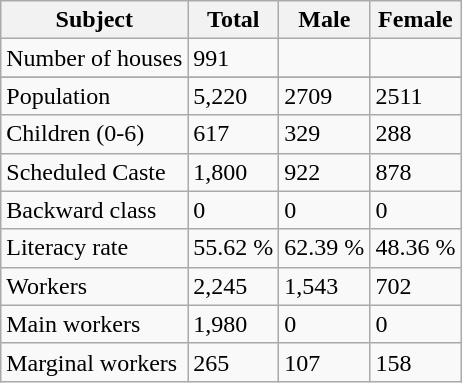<table class="wikitable" style="text-align:left; hight:70%;">
<tr>
<th>Subject</th>
<th>Total</th>
<th>Male</th>
<th>Female</th>
</tr>
<tr -bgcolor="#ffcccc">
<td>Number of houses</td>
<td>991</td>
<td></td>
<td></td>
</tr>
<tr>
</tr>
<tr -bgcolor="#ccffcc">
<td>Population</td>
<td>5,220</td>
<td>2709</td>
<td>2511</td>
</tr>
<tr -bgcolor="#ffcccc">
<td>Children (0-6)</td>
<td>617</td>
<td>329</td>
<td>288</td>
</tr>
<tr -bgcolor="#ccffcc">
<td>Scheduled Caste</td>
<td>1,800</td>
<td>922</td>
<td>878</td>
</tr>
<tr -bgcolor="#ffcccc">
<td>Backward class</td>
<td>0</td>
<td>0</td>
<td>0</td>
</tr>
<tr -bgcolor="#ccffcc">
<td>Literacy rate</td>
<td>55.62 %</td>
<td>62.39 %</td>
<td>48.36 %</td>
</tr>
<tr -bgcolor="#ffcccc">
<td>Workers</td>
<td>2,245</td>
<td>1,543</td>
<td>702</td>
</tr>
<tr -bgcolor="#ccffcc">
<td>Main workers</td>
<td>1,980</td>
<td>0</td>
<td>0</td>
</tr>
<tr -bgcolor="#ffcccc">
<td>Marginal workers</td>
<td>265</td>
<td>107</td>
<td>158</td>
</tr>
</table>
